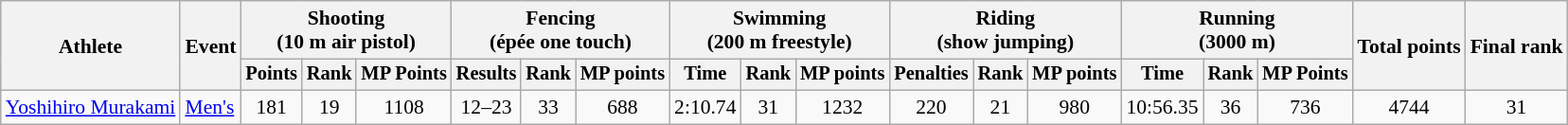<table class="wikitable" style="font-size:90%;">
<tr>
<th rowspan="2">Athlete</th>
<th rowspan="2">Event</th>
<th colspan=3>Shooting<br><span>(10 m air pistol)</span></th>
<th colspan=3>Fencing<br><span>(épée one touch)</span></th>
<th colspan=3>Swimming<br><span>(200 m freestyle)</span></th>
<th colspan=3>Riding<br><span>(show jumping)</span></th>
<th colspan=3>Running<br><span>(3000 m)</span></th>
<th rowspan=2>Total points</th>
<th rowspan=2>Final rank</th>
</tr>
<tr style="font-size:95%">
<th>Points</th>
<th>Rank</th>
<th>MP Points</th>
<th>Results</th>
<th>Rank</th>
<th>MP points</th>
<th>Time</th>
<th>Rank</th>
<th>MP points</th>
<th>Penalties</th>
<th>Rank</th>
<th>MP points</th>
<th>Time</th>
<th>Rank</th>
<th>MP Points</th>
</tr>
<tr align=center>
<td align=left><a href='#'>Yoshihiro Murakami</a></td>
<td align=left><a href='#'>Men's</a></td>
<td>181</td>
<td>19</td>
<td>1108</td>
<td>12–23</td>
<td>33</td>
<td>688</td>
<td>2:10.74</td>
<td>31</td>
<td>1232</td>
<td>220</td>
<td>21</td>
<td>980</td>
<td>10:56.35</td>
<td>36</td>
<td>736</td>
<td>4744</td>
<td>31</td>
</tr>
</table>
